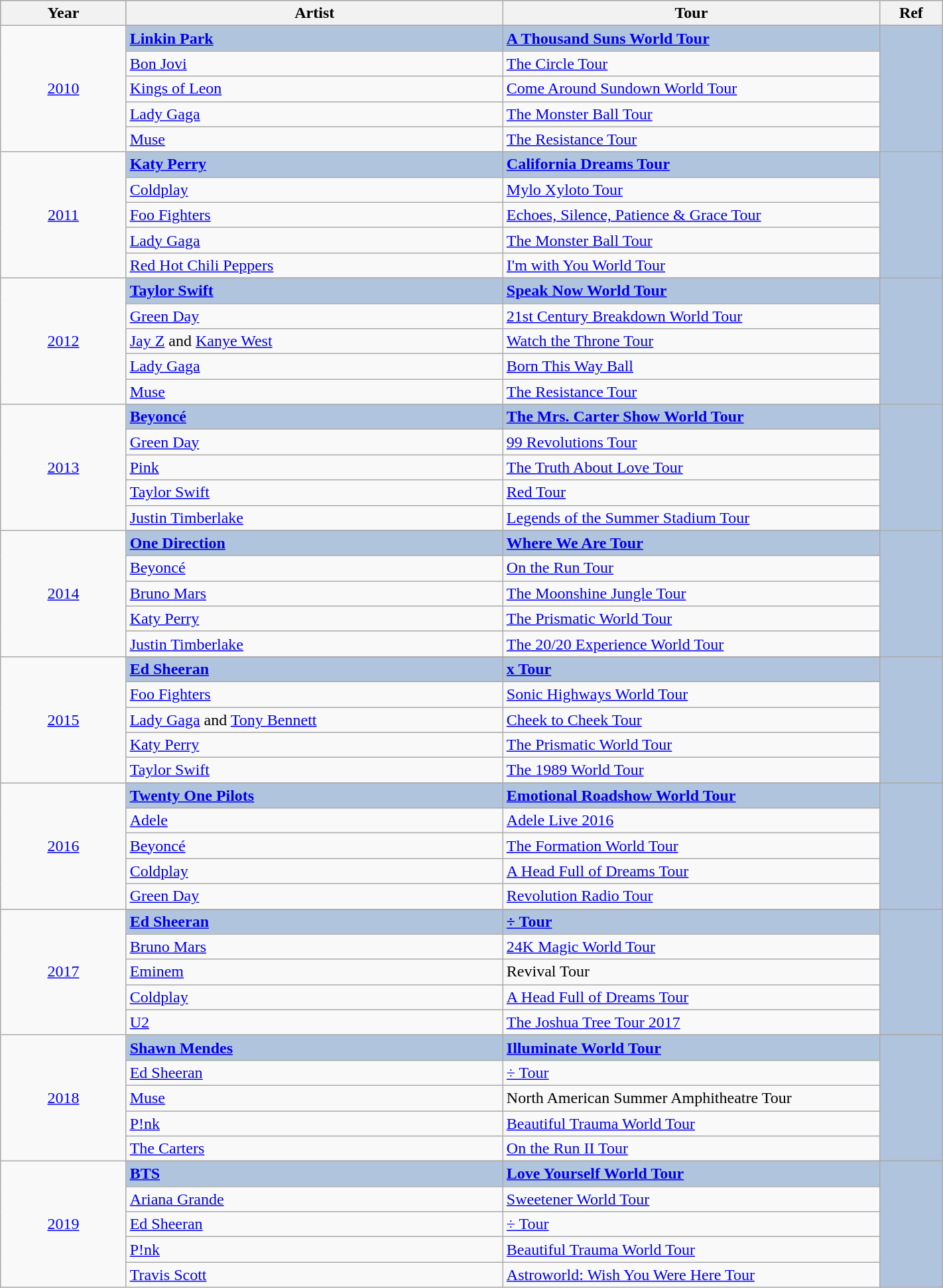<table class="wikitable" style="width:75%;">
<tr style="background:#bebebe;">
<th style="width:10%;">Year</th>
<th style="width:30%;">Artist</th>
<th style="width:30%;">Tour</th>
<th style="width:5%;">Ref</th>
</tr>
<tr>
<td rowspan="6" align="center"><a href='#'>2010</a></td>
</tr>
<tr style="background:#B0C4DE">
<td><strong><a href='#'>Linkin Park</a></strong></td>
<td><strong><a href='#'>A Thousand Suns World Tour</a></strong></td>
<td rowspan="6" align="center"></td>
</tr>
<tr>
<td><a href='#'>Bon Jovi</a></td>
<td><a href='#'>The Circle Tour</a></td>
</tr>
<tr>
<td><a href='#'>Kings of Leon</a></td>
<td><a href='#'>Come Around Sundown World Tour</a></td>
</tr>
<tr>
<td><a href='#'>Lady Gaga</a></td>
<td><a href='#'>The Monster Ball Tour</a></td>
</tr>
<tr>
<td><a href='#'>Muse</a></td>
<td><a href='#'>The Resistance Tour</a></td>
</tr>
<tr>
<td rowspan="6" align="center"><a href='#'>2011</a></td>
</tr>
<tr style="background:#B0C4DE">
<td><strong><a href='#'>Katy Perry</a></strong></td>
<td><strong><a href='#'>California Dreams Tour</a></strong></td>
<td rowspan="6" align="center"></td>
</tr>
<tr>
<td><a href='#'>Coldplay</a></td>
<td><a href='#'>Mylo Xyloto Tour</a></td>
</tr>
<tr>
<td><a href='#'>Foo Fighters</a></td>
<td><a href='#'>Echoes, Silence, Patience & Grace Tour</a></td>
</tr>
<tr>
<td><a href='#'>Lady Gaga</a></td>
<td><a href='#'>The Monster Ball Tour</a></td>
</tr>
<tr>
<td><a href='#'>Red Hot Chili Peppers</a></td>
<td><a href='#'>I'm with You World Tour</a></td>
</tr>
<tr>
<td rowspan="6" align="center"><a href='#'>2012</a></td>
</tr>
<tr style="background:#B0C4DE">
<td><strong><a href='#'>Taylor Swift</a></strong></td>
<td><strong><a href='#'>Speak Now World Tour</a></strong></td>
<td rowspan="6" align="center"></td>
</tr>
<tr>
<td><a href='#'>Green Day</a></td>
<td><a href='#'>21st Century Breakdown World Tour</a></td>
</tr>
<tr>
<td><a href='#'>Jay Z</a> and <a href='#'>Kanye West</a></td>
<td><a href='#'>Watch the Throne Tour</a></td>
</tr>
<tr>
<td><a href='#'>Lady Gaga</a></td>
<td><a href='#'>Born This Way Ball</a></td>
</tr>
<tr>
<td><a href='#'>Muse</a></td>
<td><a href='#'>The Resistance Tour</a></td>
</tr>
<tr>
<td rowspan="6" align="center"><a href='#'>2013</a></td>
</tr>
<tr style="background:#B0C4DE">
<td><strong><a href='#'>Beyoncé</a></strong></td>
<td><strong><a href='#'>The Mrs. Carter Show World Tour</a></strong></td>
<td rowspan="6" align="center"></td>
</tr>
<tr>
<td><a href='#'>Green Day</a></td>
<td><a href='#'>99 Revolutions Tour</a></td>
</tr>
<tr>
<td><a href='#'>Pink</a></td>
<td><a href='#'>The Truth About Love Tour</a></td>
</tr>
<tr>
<td><a href='#'>Taylor Swift</a></td>
<td><a href='#'>Red Tour</a></td>
</tr>
<tr>
<td><a href='#'>Justin Timberlake</a></td>
<td><a href='#'>Legends of the Summer Stadium Tour</a></td>
</tr>
<tr>
<td rowspan="6" align="center"><a href='#'>2014</a></td>
</tr>
<tr style="background:#B0C4DE">
<td><strong><a href='#'>One Direction</a></strong></td>
<td><strong><a href='#'>Where We Are Tour</a></strong></td>
<td rowspan="6" align="center"></td>
</tr>
<tr>
<td><a href='#'>Beyoncé</a></td>
<td><a href='#'>On the Run Tour</a></td>
</tr>
<tr>
<td><a href='#'>Bruno Mars</a></td>
<td><a href='#'>The Moonshine Jungle Tour</a></td>
</tr>
<tr>
<td><a href='#'>Katy Perry</a></td>
<td><a href='#'>The Prismatic World Tour</a></td>
</tr>
<tr>
<td><a href='#'>Justin Timberlake</a></td>
<td><a href='#'>The 20/20 Experience World Tour</a></td>
</tr>
<tr>
<td rowspan="6" align="center"><a href='#'>2015</a></td>
</tr>
<tr style="background:#B0C4DE">
<td><strong><a href='#'>Ed Sheeran</a></strong></td>
<td><strong><a href='#'>x Tour</a></strong></td>
<td rowspan="5" align="center"></td>
</tr>
<tr>
<td><a href='#'>Foo Fighters</a></td>
<td><a href='#'>Sonic Highways World Tour</a></td>
</tr>
<tr>
<td><a href='#'>Lady Gaga</a> and <a href='#'>Tony Bennett</a></td>
<td><a href='#'>Cheek to Cheek Tour</a></td>
</tr>
<tr>
<td><a href='#'>Katy Perry</a></td>
<td><a href='#'>The Prismatic World Tour</a></td>
</tr>
<tr>
<td><a href='#'>Taylor Swift</a></td>
<td><a href='#'>The 1989 World Tour</a></td>
</tr>
<tr>
<td rowspan="6" align="center"><a href='#'>2016</a></td>
</tr>
<tr style="background:#B0C4DE">
<td><strong><a href='#'>Twenty One Pilots</a></strong></td>
<td><strong><a href='#'>Emotional Roadshow World Tour</a></strong></td>
<td rowspan="6" align="center"></td>
</tr>
<tr>
<td><a href='#'>Adele</a></td>
<td><a href='#'>Adele Live 2016</a></td>
</tr>
<tr>
<td><a href='#'>Beyoncé</a></td>
<td><a href='#'>The Formation World Tour</a></td>
</tr>
<tr>
<td><a href='#'>Coldplay</a></td>
<td><a href='#'>A Head Full of Dreams Tour</a></td>
</tr>
<tr>
<td><a href='#'>Green Day</a></td>
<td><a href='#'>Revolution Radio Tour</a></td>
</tr>
<tr>
<td rowspan="6" align="center"><a href='#'>2017</a></td>
</tr>
<tr style="background:#B0C4DE">
<td><strong><a href='#'>Ed Sheeran</a></strong></td>
<td><strong><a href='#'>÷ Tour</a></strong></td>
<td rowspan="5" align="center"></td>
</tr>
<tr>
<td><a href='#'>Bruno Mars</a></td>
<td><a href='#'>24K Magic World Tour</a></td>
</tr>
<tr>
<td><a href='#'>Eminem</a></td>
<td>Revival Tour</td>
</tr>
<tr>
<td><a href='#'>Coldplay</a></td>
<td><a href='#'>A Head Full of Dreams Tour</a></td>
</tr>
<tr>
<td><a href='#'>U2</a></td>
<td><a href='#'>The Joshua Tree Tour 2017</a></td>
</tr>
<tr>
<td rowspan="6" align="center"><a href='#'>2018</a></td>
</tr>
<tr style="background:#B0C4DE">
<td><strong><a href='#'>Shawn Mendes</a></strong></td>
<td><strong><a href='#'>Illuminate World Tour</a></strong></td>
<td rowspan="5" align="center"></td>
</tr>
<tr>
<td><a href='#'>Ed Sheeran</a></td>
<td><a href='#'>÷ Tour</a></td>
</tr>
<tr>
<td><a href='#'>Muse</a></td>
<td>North American Summer Amphitheatre Tour</td>
</tr>
<tr>
<td><a href='#'>P!nk</a></td>
<td><a href='#'>Beautiful Trauma World Tour</a></td>
</tr>
<tr>
<td><a href='#'>The Carters</a></td>
<td><a href='#'>On the Run II Tour</a></td>
</tr>
<tr>
<td rowspan="6" align="center"><a href='#'>2019</a></td>
</tr>
<tr style="background:#B0C4DE">
<td><strong><a href='#'>BTS</a></strong></td>
<td><strong><a href='#'>Love Yourself World Tour</a></strong></td>
<td rowspan="5" align="center"></td>
</tr>
<tr>
<td><a href='#'>Ariana Grande</a></td>
<td><a href='#'>Sweetener World Tour</a></td>
</tr>
<tr>
<td><a href='#'>Ed Sheeran</a></td>
<td><a href='#'>÷ Tour</a></td>
</tr>
<tr>
<td><a href='#'>P!nk</a></td>
<td><a href='#'>Beautiful Trauma World Tour</a></td>
</tr>
<tr>
<td><a href='#'>Travis Scott</a></td>
<td><a href='#'>Astroworld: Wish You Were Here Tour</a></td>
</tr>
</table>
